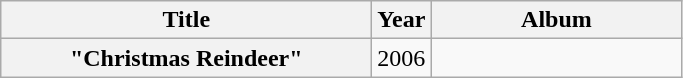<table class="wikitable plainrowheaders" style="text-align:center;">
<tr>
<th scope="col" style="width:15em;">Title</th>
<th scope="col">Year</th>
<th scope="col" style="width:10em;">Album</th>
</tr>
<tr>
<th scope="row">"Christmas Reindeer"</th>
<td>2006</td>
<td></td>
</tr>
</table>
